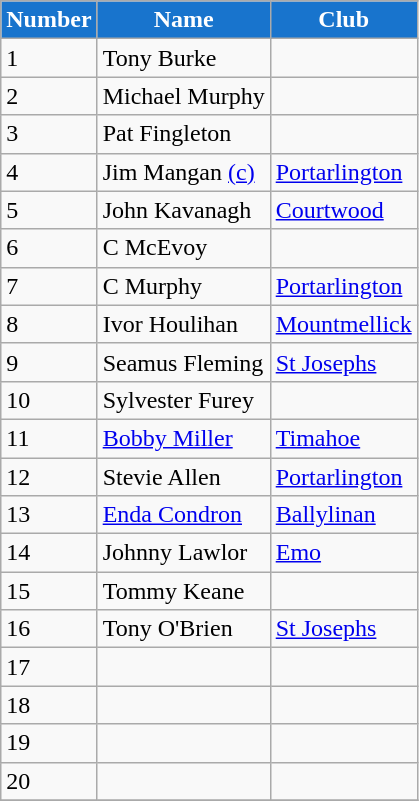<table class="wikitable">
<tr style="text-align:center;background:#1874CD;color:white;">
<td><strong>Number </strong></td>
<td><strong>Name</strong></td>
<td><strong>Club</strong></td>
</tr>
<tr>
<td>1</td>
<td>Tony Burke</td>
<td></td>
</tr>
<tr>
<td>2</td>
<td>Michael Murphy</td>
<td></td>
</tr>
<tr>
<td>3</td>
<td>Pat Fingleton</td>
<td></td>
</tr>
<tr>
<td>4</td>
<td>Jim Mangan <a href='#'>(c)</a></td>
<td><a href='#'>Portarlington</a></td>
</tr>
<tr>
<td>5</td>
<td>John Kavanagh</td>
<td><a href='#'>Courtwood</a></td>
</tr>
<tr>
<td>6</td>
<td>C McEvoy</td>
<td></td>
</tr>
<tr>
<td>7</td>
<td>C Murphy</td>
<td><a href='#'>Portarlington</a></td>
</tr>
<tr>
<td>8</td>
<td>Ivor Houlihan</td>
<td><a href='#'>Mountmellick</a></td>
</tr>
<tr>
<td>9</td>
<td>Seamus Fleming</td>
<td><a href='#'>St Josephs</a></td>
</tr>
<tr>
<td>10</td>
<td>Sylvester Furey</td>
<td></td>
</tr>
<tr>
<td>11</td>
<td><a href='#'>Bobby Miller</a></td>
<td><a href='#'>Timahoe</a></td>
</tr>
<tr>
<td>12</td>
<td>Stevie Allen</td>
<td><a href='#'>Portarlington</a></td>
</tr>
<tr>
<td>13</td>
<td><a href='#'>Enda Condron</a></td>
<td><a href='#'>Ballylinan</a></td>
</tr>
<tr>
<td>14</td>
<td>Johnny Lawlor</td>
<td><a href='#'>Emo</a></td>
</tr>
<tr>
<td>15</td>
<td>Tommy Keane</td>
<td></td>
</tr>
<tr>
<td>16</td>
<td>Tony O'Brien</td>
<td><a href='#'>St Josephs</a></td>
</tr>
<tr>
<td>17</td>
<td></td>
<td></td>
</tr>
<tr>
<td>18</td>
<td></td>
<td></td>
</tr>
<tr>
<td>19</td>
<td></td>
<td></td>
</tr>
<tr>
<td>20</td>
<td></td>
<td></td>
</tr>
<tr>
</tr>
</table>
